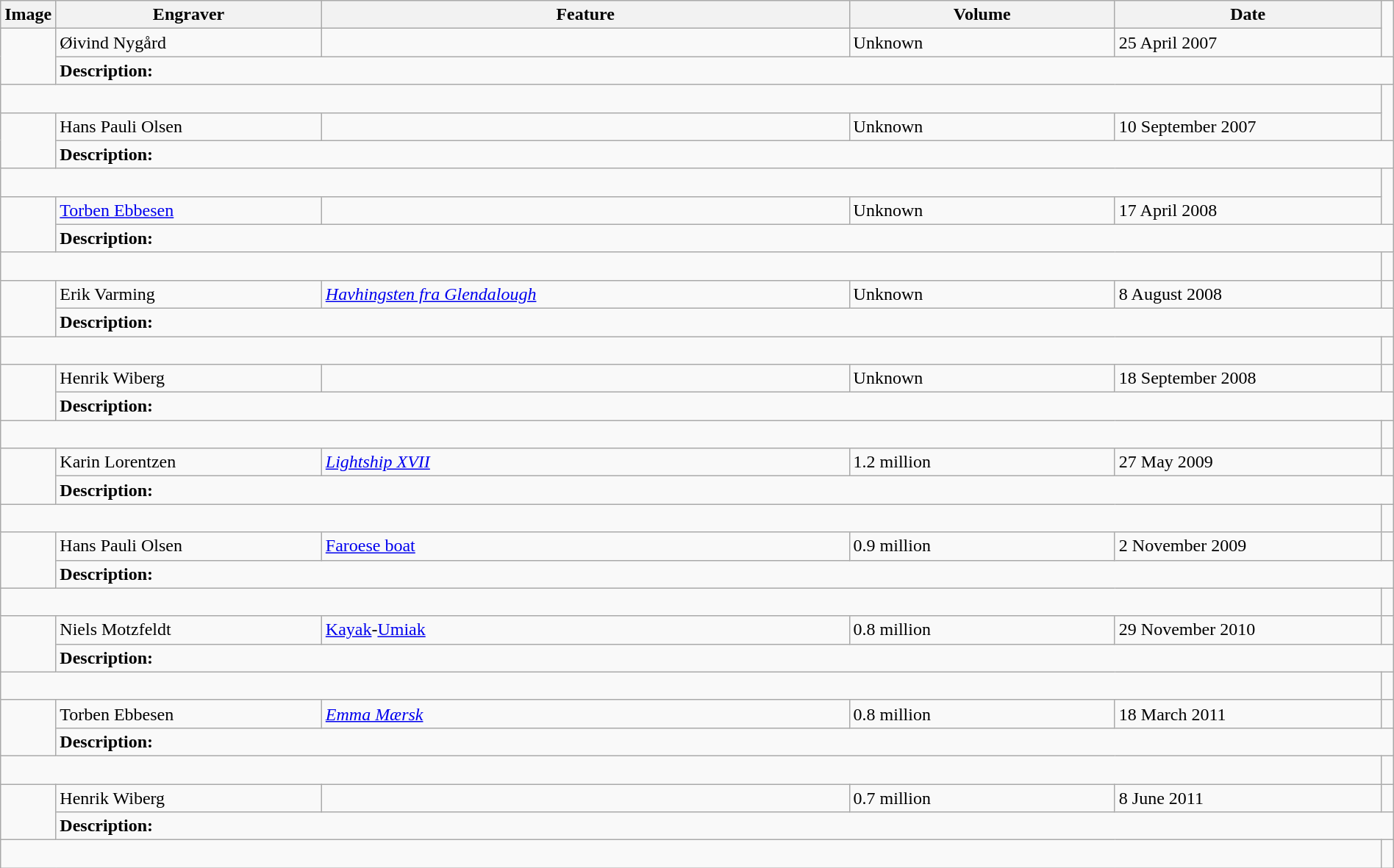<table class="wikitable" style="margin:1em auto;">
<tr>
<th>Image</th>
<th>Engraver</th>
<th>Feature</th>
<th>Volume</th>
<th>Date</th>
</tr>
<tr>
<td style="width:160px;" rowspan="2"></td>
<td style="width:20%;">Øivind Nygård</td>
<td style="width:40%;"></td>
<td style="width:20%;">Unknown</td>
<td style="width:20%;">25 April 2007</td>
</tr>
<tr>
<td colspan="5"><strong>Description:</strong></td>
</tr>
<tr>
<td colspan="5"> </td>
</tr>
<tr>
<td rowspan=2></td>
<td>Hans Pauli Olsen</td>
<td></td>
<td>Unknown</td>
<td>10 September 2007</td>
</tr>
<tr>
<td colspan="5"><strong>Description:</strong></td>
</tr>
<tr>
<td colspan="5"> </td>
</tr>
<tr>
<td rowspan=2></td>
<td><a href='#'>Torben Ebbesen</a></td>
<td></td>
<td>Unknown</td>
<td>17 April 2008</td>
</tr>
<tr>
<td colspan="5"><strong>Description:</strong></td>
</tr>
<tr>
<td colspan="5"> </td>
<td colspan="5"> </td>
</tr>
<tr>
<td rowspan=2></td>
<td>Erik Varming</td>
<td><em><a href='#'>Havhingsten fra Glendalough</a></em></td>
<td>Unknown</td>
<td>8 August 2008</td>
</tr>
<tr>
<td colspan="5"><strong>Description:</strong></td>
</tr>
<tr>
<td colspan="5"> </td>
<td colspan="5"> </td>
</tr>
<tr>
<td rowspan=2></td>
<td>Henrik Wiberg</td>
<td></td>
<td>Unknown</td>
<td>18 September 2008</td>
</tr>
<tr>
<td colspan="5"><strong>Description:</strong></td>
</tr>
<tr>
<td colspan="5"> </td>
<td colspan="5"> </td>
</tr>
<tr>
<td rowspan=2></td>
<td>Karin Lorentzen</td>
<td><em><a href='#'>Lightship XVII</a></em></td>
<td>1.2 million</td>
<td>27 May 2009</td>
</tr>
<tr>
<td colspan="5"><strong>Description:</strong></td>
</tr>
<tr>
<td colspan="5"> </td>
<td colspan="5"> </td>
</tr>
<tr>
<td rowspan=2></td>
<td>Hans Pauli Olsen</td>
<td><a href='#'>Faroese boat</a></td>
<td>0.9 million</td>
<td>2 November 2009</td>
</tr>
<tr>
<td colspan="5"><strong>Description:</strong></td>
</tr>
<tr>
<td colspan="5"> </td>
<td colspan="5"> </td>
</tr>
<tr>
<td rowspan=2></td>
<td>Niels Motzfeldt</td>
<td><a href='#'>Kayak</a>-<a href='#'>Umiak</a></td>
<td>0.8 million</td>
<td>29 November 2010</td>
</tr>
<tr>
<td colspan="5"><strong>Description:</strong></td>
</tr>
<tr>
<td colspan="5"> </td>
<td colspan="5"> </td>
</tr>
<tr>
<td rowspan=2></td>
<td>Torben Ebbesen</td>
<td><em><a href='#'>Emma Mærsk</a></em></td>
<td>0.8 million</td>
<td>18 March 2011</td>
</tr>
<tr>
<td colspan="5"><strong>Description:</strong></td>
</tr>
<tr>
<td colspan="5"> </td>
<td colspan="5"> </td>
</tr>
<tr>
<td rowspan=2></td>
<td>Henrik Wiberg</td>
<td></td>
<td>0.7 million</td>
<td>8 June 2011</td>
</tr>
<tr>
<td colspan="5"><strong>Description:</strong></td>
</tr>
<tr>
<td colspan="5"> </td>
</tr>
</table>
